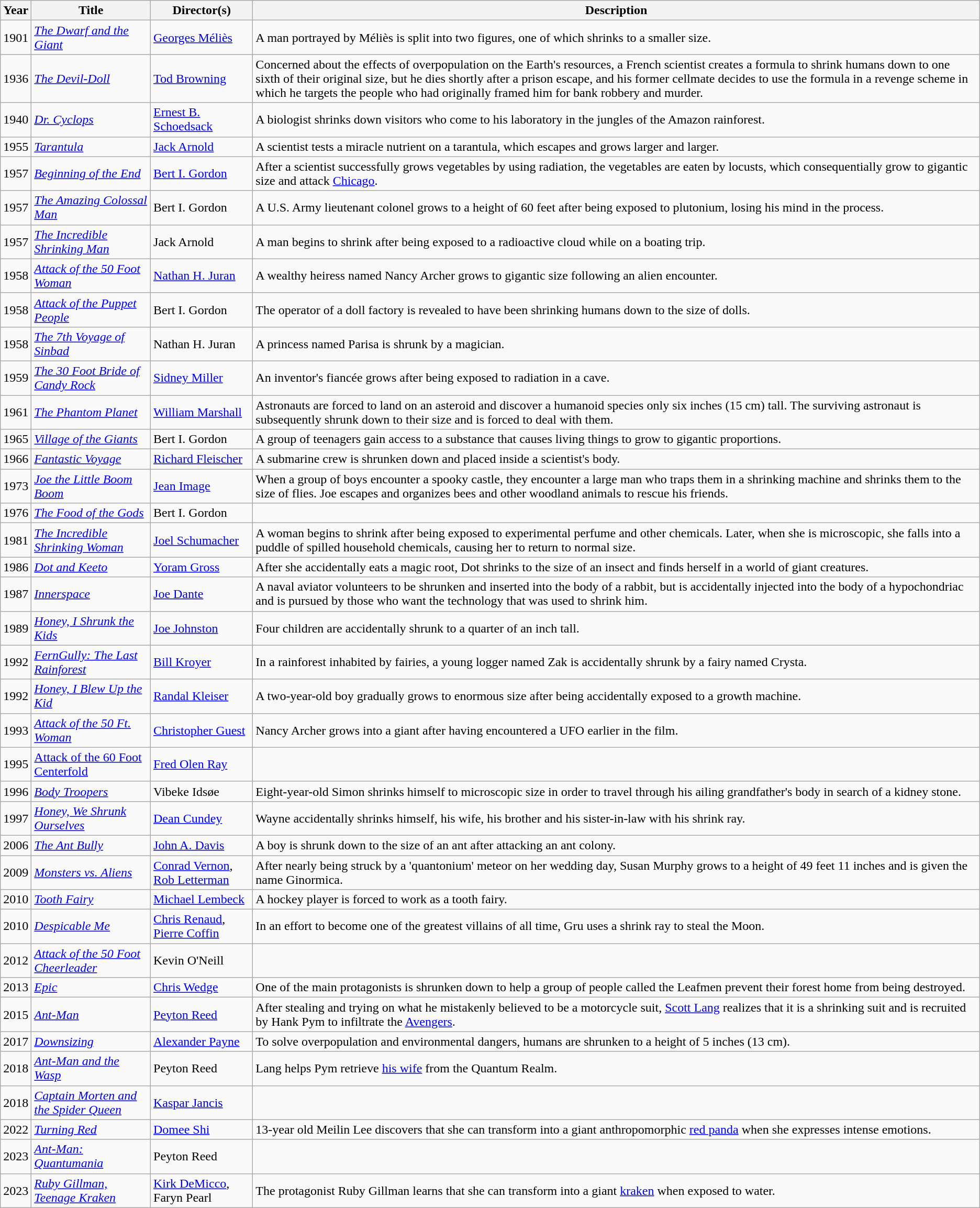<table class="wikitable">
<tr>
<th>Year</th>
<th>Title</th>
<th>Director(s)</th>
<th>Description</th>
</tr>
<tr>
<td>1901</td>
<td><em><a href='#'>The Dwarf and the Giant</a></em></td>
<td><a href='#'>Georges Méliès</a></td>
<td>A man portrayed by Méliès is split into two figures, one of which shrinks to a smaller size.</td>
</tr>
<tr>
<td>1936</td>
<td><em><a href='#'>The Devil-Doll</a></em></td>
<td><a href='#'>Tod Browning</a></td>
<td>Concerned about the effects of overpopulation on the Earth's resources, a French scientist creates a formula to shrink humans down to one sixth of their original size, but he dies shortly after a prison escape, and his former cellmate decides to use the formula in a revenge scheme in which he targets the people who had originally framed him for bank robbery and murder.</td>
</tr>
<tr>
<td>1940</td>
<td><em><a href='#'>Dr. Cyclops</a></em></td>
<td><a href='#'>Ernest B. Schoedsack</a></td>
<td>A biologist shrinks down visitors who come to his laboratory in the jungles of the Amazon rainforest.</td>
</tr>
<tr>
<td>1955</td>
<td><em><a href='#'>Tarantula</a></em></td>
<td><a href='#'>Jack Arnold</a></td>
<td>A scientist tests a miracle nutrient on a tarantula, which escapes and grows larger and larger.</td>
</tr>
<tr>
<td>1957</td>
<td><em><a href='#'>Beginning of the End</a></em></td>
<td><a href='#'>Bert I. Gordon</a></td>
<td>After a scientist successfully grows vegetables by using radiation, the vegetables are eaten by locusts, which consequentially grow to gigantic size and attack <a href='#'>Chicago</a>.</td>
</tr>
<tr>
<td>1957</td>
<td><em><a href='#'>The Amazing Colossal Man</a></em></td>
<td>Bert I. Gordon</td>
<td>A U.S. Army lieutenant colonel grows to a height of 60 feet after being exposed to plutonium, losing his mind in the process.</td>
</tr>
<tr>
<td>1957</td>
<td><em><a href='#'>The Incredible Shrinking Man</a></em></td>
<td>Jack Arnold</td>
<td>A man begins to shrink after being exposed to a radioactive cloud while on a boating trip.</td>
</tr>
<tr>
<td>1958</td>
<td><em><a href='#'>Attack of the 50 Foot Woman</a></em></td>
<td><a href='#'>Nathan H. Juran</a></td>
<td>A wealthy heiress named Nancy Archer grows to gigantic size following an alien encounter.</td>
</tr>
<tr>
<td>1958</td>
<td><em><a href='#'>Attack of the Puppet People</a></em></td>
<td>Bert I. Gordon</td>
<td>The operator of a doll factory is revealed to have been shrinking humans down to the size of dolls.</td>
</tr>
<tr>
<td>1958</td>
<td><em><a href='#'>The 7th Voyage of Sinbad</a></em></td>
<td>Nathan H. Juran</td>
<td>A princess named Parisa is shrunk by a magician.</td>
</tr>
<tr>
<td>1959</td>
<td><em><a href='#'>The 30 Foot Bride of Candy Rock</a></em></td>
<td><a href='#'>Sidney Miller</a></td>
<td>An inventor's fiancée grows after being exposed to radiation in a cave.</td>
</tr>
<tr>
<td>1961</td>
<td><em><a href='#'>The Phantom Planet</a></em></td>
<td><a href='#'>William Marshall</a></td>
<td>Astronauts are forced to land on an asteroid and discover a humanoid species only six inches (15 cm) tall. The surviving astronaut is subsequently shrunk down to their size and is forced to deal with them.</td>
</tr>
<tr>
<td>1965</td>
<td><em><a href='#'>Village of the Giants</a></em></td>
<td>Bert I. Gordon</td>
<td>A group of teenagers gain access to a substance that causes living things to grow to gigantic proportions.</td>
</tr>
<tr>
<td>1966</td>
<td><em><a href='#'>Fantastic Voyage</a></em></td>
<td><a href='#'>Richard Fleischer</a></td>
<td>A submarine crew is shrunken down and placed inside a scientist's body.</td>
</tr>
<tr>
<td>1973</td>
<td><em><a href='#'>Joe the Little Boom Boom</a></em></td>
<td><a href='#'>Jean Image</a></td>
<td>When a group of boys encounter a spooky castle, they encounter a large man who traps them in a shrinking machine and shrinks them to the size of flies. Joe escapes and organizes bees and other woodland animals to rescue his friends.</td>
</tr>
<tr>
<td>1976</td>
<td><em><a href='#'>The Food of the Gods</a></em></td>
<td>Bert I. Gordon</td>
<td></td>
</tr>
<tr>
<td>1981</td>
<td><em><a href='#'>The Incredible Shrinking Woman</a></em></td>
<td><a href='#'>Joel Schumacher</a></td>
<td>A woman begins to shrink after being exposed to experimental perfume and other chemicals. Later, when she is microscopic, she falls into a puddle of spilled household chemicals, causing her to return to normal size.</td>
</tr>
<tr>
<td>1986</td>
<td><em><a href='#'>Dot and Keeto</a></em></td>
<td><a href='#'>Yoram Gross</a></td>
<td>After she accidentally eats a magic root, Dot shrinks to the size of an insect and finds herself in a world of giant creatures.</td>
</tr>
<tr>
<td>1987</td>
<td><em><a href='#'>Innerspace</a></em></td>
<td><a href='#'>Joe Dante</a></td>
<td>A naval aviator volunteers to be shrunken and inserted into the body of a rabbit, but is accidentally injected into the body of a hypochondriac and is pursued by those who want the technology that was used to shrink him.</td>
</tr>
<tr>
<td>1989</td>
<td><em><a href='#'>Honey, I Shrunk the Kids</a></em></td>
<td><a href='#'>Joe Johnston</a></td>
<td>Four children are accidentally shrunk to a quarter of an inch tall.</td>
</tr>
<tr>
<td>1992</td>
<td><em><a href='#'>FernGully: The Last Rainforest</a></em></td>
<td><a href='#'>Bill Kroyer</a></td>
<td>In a rainforest inhabited by fairies, a young logger named Zak is accidentally shrunk by a fairy named Crysta.</td>
</tr>
<tr>
<td>1992</td>
<td><em><a href='#'>Honey, I Blew Up the Kid</a></em></td>
<td><a href='#'>Randal Kleiser</a></td>
<td>A two-year-old boy gradually grows to enormous size after being accidentally exposed to a growth machine.</td>
</tr>
<tr>
<td>1993</td>
<td><em><a href='#'>Attack of the 50 Ft. Woman</a></em></td>
<td><a href='#'>Christopher Guest</a></td>
<td>Nancy Archer grows into a giant after having encountered a UFO earlier in the film.</td>
</tr>
<tr>
<td>1995</td>
<td><a href='#'>Attack of the 60 Foot Centerfold</a></td>
<td><a href='#'>Fred Olen Ray</a></td>
<td></td>
</tr>
<tr>
<td>1996</td>
<td><em><a href='#'>Body Troopers</a></em></td>
<td>Vibeke Idsøe</td>
<td>Eight-year-old Simon shrinks himself to microscopic size in order to travel through his ailing grandfather's body in search of a kidney stone.</td>
</tr>
<tr>
<td>1997</td>
<td><em><a href='#'>Honey, We Shrunk Ourselves</a></em></td>
<td><a href='#'>Dean Cundey</a></td>
<td>Wayne accidentally shrinks himself, his wife, his brother and his sister-in-law with his shrink ray.</td>
</tr>
<tr>
<td>2006</td>
<td><em><a href='#'>The Ant Bully</a></em></td>
<td><a href='#'>John A. Davis</a></td>
<td>A boy is shrunk down to the size of an ant after attacking an ant colony.</td>
</tr>
<tr>
<td>2009</td>
<td><em><a href='#'>Monsters vs. Aliens</a></em></td>
<td><a href='#'>Conrad Vernon</a>,  <a href='#'>Rob Letterman</a></td>
<td>After nearly being struck by a 'quantonium' meteor on her wedding day, Susan Murphy grows to a height of 49 feet 11 inches and is given the name Ginormica.</td>
</tr>
<tr>
<td>2010</td>
<td><em><a href='#'>Tooth Fairy</a></em></td>
<td><a href='#'>Michael Lembeck</a></td>
<td>A hockey player is forced to work as a tooth fairy.</td>
</tr>
<tr>
<td>2010</td>
<td><em><a href='#'>Despicable Me</a></em></td>
<td><a href='#'>Chris Renaud</a>, <a href='#'>Pierre Coffin</a></td>
<td>In an effort to become one of the greatest villains of all time, Gru uses a shrink ray to steal the Moon.</td>
</tr>
<tr>
<td>2012</td>
<td><em><a href='#'>Attack of the 50 Foot Cheerleader</a></em></td>
<td>Kevin O'Neill</td>
<td></td>
</tr>
<tr>
<td>2013</td>
<td><em><a href='#'>Epic</a></em></td>
<td><a href='#'>Chris Wedge</a></td>
<td>One of the main protagonists is shrunken down to help a group of people called the Leafmen prevent their forest home from being destroyed.</td>
</tr>
<tr>
<td>2015</td>
<td><em><a href='#'>Ant-Man</a></em></td>
<td><a href='#'>Peyton Reed</a></td>
<td>After stealing and trying on what he mistakenly believed to be a motorcycle suit, <a href='#'>Scott Lang</a> realizes that it is a shrinking suit and is recruited by Hank Pym to infiltrate the <a href='#'>Avengers</a>.</td>
</tr>
<tr>
<td>2017</td>
<td><em><a href='#'>Downsizing</a></em></td>
<td><a href='#'>Alexander Payne</a></td>
<td>To solve overpopulation and environmental dangers, humans are shrunken to a height of 5 inches (13 cm).</td>
</tr>
<tr>
<td>2018</td>
<td><em><a href='#'>Ant-Man and the Wasp</a></em></td>
<td>Peyton Reed</td>
<td>Lang helps Pym retrieve <a href='#'>his wife</a> from the Quantum Realm.</td>
</tr>
<tr>
<td>2018</td>
<td><em><a href='#'>Captain Morten and the Spider Queen</a></em></td>
<td><a href='#'>Kaspar Jancis</a></td>
<td></td>
</tr>
<tr>
<td>2022</td>
<td><em><a href='#'>Turning Red</a></em></td>
<td><a href='#'>Domee Shi</a></td>
<td>13-year old Meilin Lee discovers that she can transform into a giant anthropomorphic <a href='#'>red panda</a> when she expresses intense emotions.</td>
</tr>
<tr>
<td>2023</td>
<td><em><a href='#'>Ant-Man: Quantumania</a></em></td>
<td>Peyton Reed</td>
<td></td>
</tr>
<tr>
<td>2023</td>
<td><em><a href='#'>Ruby Gillman, Teenage Kraken</a></em></td>
<td><a href='#'>Kirk DeMicco</a>, Faryn Pearl</td>
<td>The protagonist Ruby Gillman learns that she can transform into a giant <a href='#'>kraken</a> when exposed to water.</td>
</tr>
</table>
